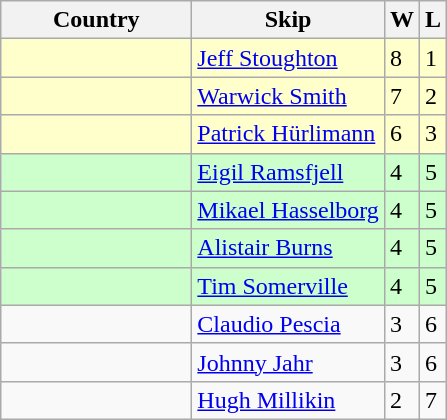<table class="wikitable">
<tr>
<th bgcolor="#efefef" width="120">Country</th>
<th bgcolor="#efefef">Skip</th>
<th bgcolor="#efefef">W</th>
<th bgcolor="#efefef">L</th>
</tr>
<tr bgcolor="#ffffcc">
<td></td>
<td><a href='#'>Jeff Stoughton</a></td>
<td>8</td>
<td>1</td>
</tr>
<tr bgcolor="#ffffcc">
<td></td>
<td><a href='#'>Warwick Smith</a></td>
<td>7</td>
<td>2</td>
</tr>
<tr bgcolor="#ffffcc">
<td></td>
<td><a href='#'>Patrick Hürlimann</a></td>
<td>6</td>
<td>3</td>
</tr>
<tr bgcolor="#ccffcc">
<td></td>
<td><a href='#'>Eigil Ramsfjell</a></td>
<td>4</td>
<td>5</td>
</tr>
<tr bgcolor="#ccffcc">
<td></td>
<td><a href='#'>Mikael Hasselborg</a></td>
<td>4</td>
<td>5</td>
</tr>
<tr bgcolor="#ccffcc">
<td></td>
<td><a href='#'>Alistair Burns</a></td>
<td>4</td>
<td>5</td>
</tr>
<tr bgcolor="#ccffcc">
<td></td>
<td><a href='#'>Tim Somerville</a></td>
<td>4</td>
<td>5</td>
</tr>
<tr>
<td></td>
<td><a href='#'>Claudio Pescia</a></td>
<td>3</td>
<td>6</td>
</tr>
<tr>
<td></td>
<td><a href='#'>Johnny Jahr</a></td>
<td>3</td>
<td>6</td>
</tr>
<tr>
<td></td>
<td><a href='#'>Hugh Millikin</a></td>
<td>2</td>
<td>7</td>
</tr>
</table>
